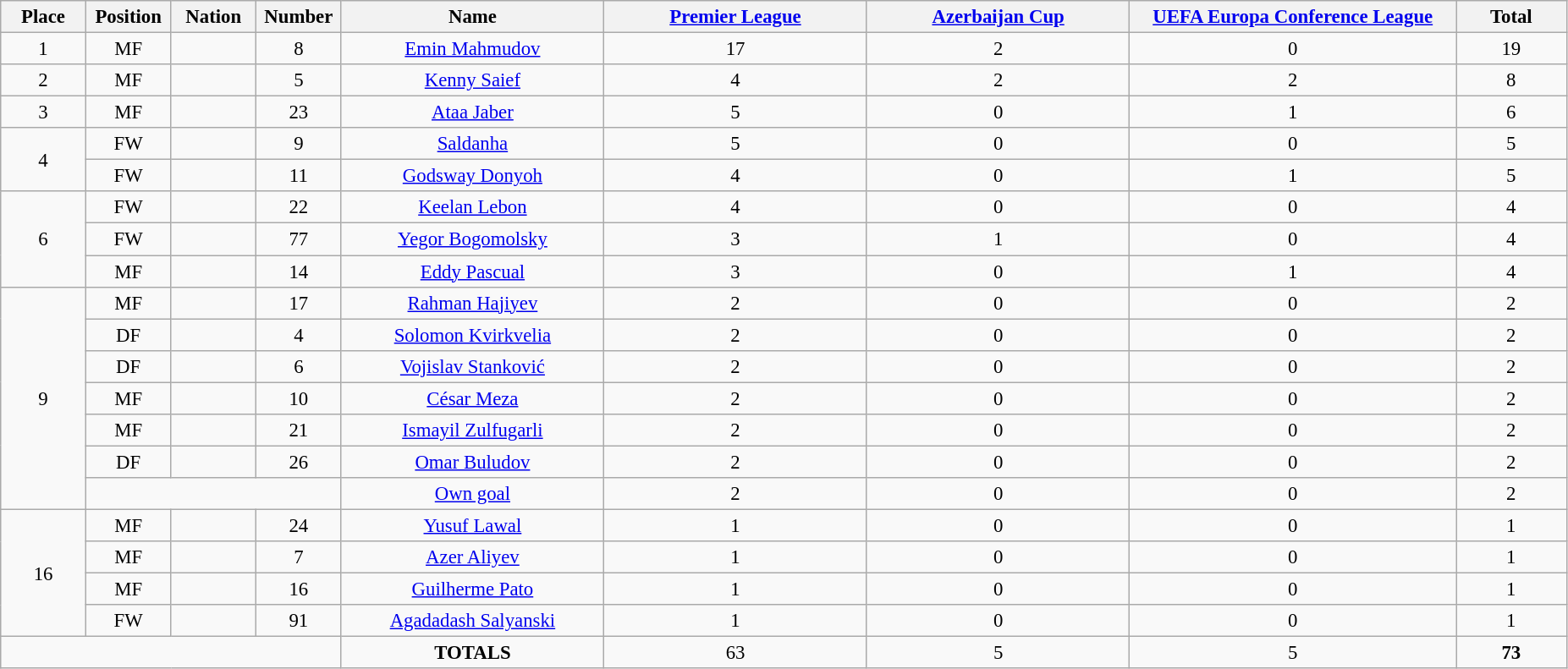<table class="wikitable" style="font-size: 95%; text-align: center;">
<tr>
<th width=60>Place</th>
<th width=60>Position</th>
<th width=60>Nation</th>
<th width=60>Number</th>
<th width=200>Name</th>
<th width=200><a href='#'>Premier League</a></th>
<th width=200><a href='#'>Azerbaijan Cup</a></th>
<th width=250><a href='#'>UEFA Europa Conference League</a></th>
<th width=80><strong>Total</strong></th>
</tr>
<tr>
<td>1</td>
<td>MF</td>
<td></td>
<td>8</td>
<td><a href='#'>Emin Mahmudov</a></td>
<td>17</td>
<td>2</td>
<td>0</td>
<td>19</td>
</tr>
<tr>
<td>2</td>
<td>MF</td>
<td></td>
<td>5</td>
<td><a href='#'>Kenny Saief</a></td>
<td>4</td>
<td>2</td>
<td>2</td>
<td>8</td>
</tr>
<tr>
<td>3</td>
<td>MF</td>
<td></td>
<td>23</td>
<td><a href='#'>Ataa Jaber</a></td>
<td>5</td>
<td>0</td>
<td>1</td>
<td>6</td>
</tr>
<tr>
<td rowspan="2">4</td>
<td>FW</td>
<td></td>
<td>9</td>
<td><a href='#'>Saldanha</a></td>
<td>5</td>
<td>0</td>
<td>0</td>
<td>5</td>
</tr>
<tr>
<td>FW</td>
<td></td>
<td>11</td>
<td><a href='#'>Godsway Donyoh</a></td>
<td>4</td>
<td>0</td>
<td>1</td>
<td>5</td>
</tr>
<tr>
<td rowspan="3">6</td>
<td>FW</td>
<td></td>
<td>22</td>
<td><a href='#'>Keelan Lebon</a></td>
<td>4</td>
<td>0</td>
<td>0</td>
<td>4</td>
</tr>
<tr>
<td>FW</td>
<td></td>
<td>77</td>
<td><a href='#'>Yegor Bogomolsky</a></td>
<td>3</td>
<td>1</td>
<td>0</td>
<td>4</td>
</tr>
<tr>
<td>MF</td>
<td></td>
<td>14</td>
<td><a href='#'>Eddy Pascual</a></td>
<td>3</td>
<td>0</td>
<td>1</td>
<td>4</td>
</tr>
<tr>
<td rowspan="7">9</td>
<td>MF</td>
<td></td>
<td>17</td>
<td><a href='#'>Rahman Hajiyev</a></td>
<td>2</td>
<td>0</td>
<td>0</td>
<td>2</td>
</tr>
<tr>
<td>DF</td>
<td></td>
<td>4</td>
<td><a href='#'>Solomon Kvirkvelia</a></td>
<td>2</td>
<td>0</td>
<td>0</td>
<td>2</td>
</tr>
<tr>
<td>DF</td>
<td></td>
<td>6</td>
<td><a href='#'>Vojislav Stanković</a></td>
<td>2</td>
<td>0</td>
<td>0</td>
<td>2</td>
</tr>
<tr>
<td>MF</td>
<td></td>
<td>10</td>
<td><a href='#'>César Meza</a></td>
<td>2</td>
<td>0</td>
<td>0</td>
<td>2</td>
</tr>
<tr>
<td>MF</td>
<td></td>
<td>21</td>
<td><a href='#'>Ismayil Zulfugarli</a></td>
<td>2</td>
<td>0</td>
<td>0</td>
<td>2</td>
</tr>
<tr>
<td>DF</td>
<td></td>
<td>26</td>
<td><a href='#'>Omar Buludov</a></td>
<td>2</td>
<td>0</td>
<td>0</td>
<td>2</td>
</tr>
<tr>
<td colspan="3"></td>
<td><a href='#'>Own goal</a></td>
<td>2</td>
<td>0</td>
<td>0</td>
<td>2</td>
</tr>
<tr>
<td rowspan="4">16</td>
<td>MF</td>
<td></td>
<td>24</td>
<td><a href='#'>Yusuf Lawal</a></td>
<td>1</td>
<td>0</td>
<td>0</td>
<td>1</td>
</tr>
<tr>
<td>MF</td>
<td></td>
<td>7</td>
<td><a href='#'>Azer Aliyev</a></td>
<td>1</td>
<td>0</td>
<td>0</td>
<td>1</td>
</tr>
<tr>
<td>MF</td>
<td></td>
<td>16</td>
<td><a href='#'>Guilherme Pato</a></td>
<td>1</td>
<td>0</td>
<td>0</td>
<td>1</td>
</tr>
<tr>
<td>FW</td>
<td></td>
<td>91</td>
<td><a href='#'>Agadadash Salyanski</a></td>
<td>1</td>
<td>0</td>
<td>0</td>
<td>1</td>
</tr>
<tr>
<td colspan="4"></td>
<td><strong>TOTALS</strong></td>
<td>63</td>
<td>5</td>
<td>5</td>
<td><strong>73</strong></td>
</tr>
</table>
